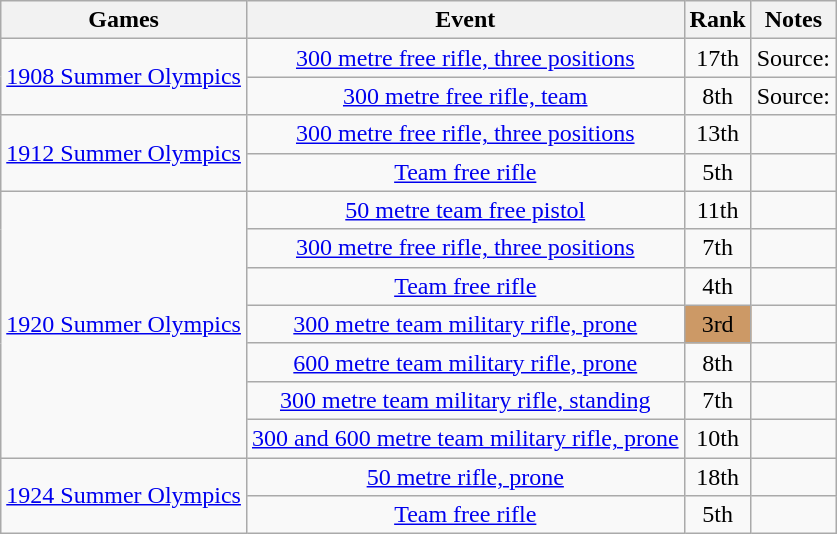<table class="wikitable" style=" text-align:center;">
<tr>
<th>Games</th>
<th>Event</th>
<th>Rank</th>
<th>Notes</th>
</tr>
<tr>
<td style="white-space: nowrap;" rowspan=2><a href='#'>1908 Summer Olympics</a></td>
<td style="white-space: nowrap;"><a href='#'>300 metre free rifle, three positions</a></td>
<td>17th</td>
<td align=left>Source:</td>
</tr>
<tr>
<td style="white-space: nowrap;"><a href='#'>300 metre free rifle, team</a></td>
<td>8th</td>
<td align=left>Source:</td>
</tr>
<tr>
<td style="white-space: nowrap;" rowspan=2><a href='#'>1912 Summer Olympics</a></td>
<td style="white-space: nowrap;"><a href='#'>300 metre free rifle, three positions</a></td>
<td>13th</td>
<td align=left></td>
</tr>
<tr>
<td style="white-space: nowrap;"><a href='#'>Team free rifle</a></td>
<td>5th</td>
<td align=left></td>
</tr>
<tr>
<td style="white-space: nowrap;" rowspan=7><a href='#'>1920 Summer Olympics</a></td>
<td style="white-space: nowrap;"><a href='#'>50 metre team free pistol</a></td>
<td>11th</td>
<td align=left></td>
</tr>
<tr>
<td style="white-space: nowrap;"><a href='#'>300 metre free rifle, three positions</a></td>
<td>7th</td>
<td align=left></td>
</tr>
<tr>
<td style="white-space: nowrap;"><a href='#'>Team free rifle</a></td>
<td>4th</td>
<td align=left></td>
</tr>
<tr>
<td style="white-space: nowrap;"><a href='#'>300 metre team military rifle, prone</a></td>
<td style=background-color:#cc9966>3rd</td>
<td align=left></td>
</tr>
<tr>
<td style="white-space: nowrap;"><a href='#'>600 metre team military rifle, prone</a></td>
<td>8th</td>
<td align=left></td>
</tr>
<tr>
<td style="white-space: nowrap;"><a href='#'>300 metre team military rifle, standing</a></td>
<td>7th</td>
<td align=left></td>
</tr>
<tr>
<td style="white-space: nowrap;"><a href='#'>300 and 600 metre team military rifle, prone</a></td>
<td>10th</td>
<td align=left></td>
</tr>
<tr>
<td style="white-space: nowrap;" rowspan=2><a href='#'>1924 Summer Olympics</a></td>
<td style="white-space: nowrap;"><a href='#'>50 metre rifle, prone</a></td>
<td>18th</td>
<td align=left></td>
</tr>
<tr>
<td style="white-space: nowrap;"><a href='#'>Team free rifle</a></td>
<td>5th</td>
<td align=left></td>
</tr>
</table>
